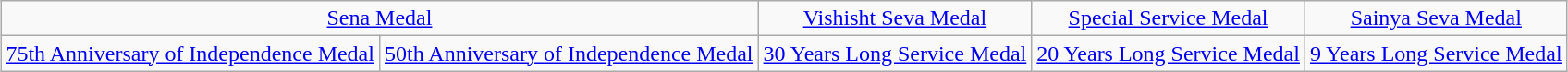<table class="wikitable" style="margin:1em auto; text-align:center;">
<tr>
<td colspan="2"><a href='#'>Sena Medal</a></td>
<td colspan="1"><a href='#'>Vishisht Seva Medal</a></td>
<td><a href='#'>Special Service Medal</a></td>
<td><a href='#'>Sainya Seva Medal</a></td>
</tr>
<tr>
<td><a href='#'>75th Anniversary of Independence Medal</a></td>
<td><a href='#'>50th Anniversary of Independence Medal</a></td>
<td><a href='#'>30 Years Long Service Medal</a></td>
<td><a href='#'>20 Years Long Service Medal</a></td>
<td><a href='#'>9 Years Long Service Medal</a></td>
</tr>
</table>
